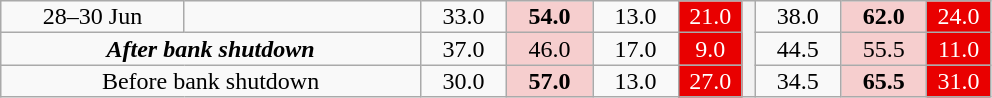<table class="wikitable collapsible collapsed" style="text-align:center; border:0px; line-height:14px; margin-top:-1px; margin-bottom:0;">
<tr>
<th style="text-align:center; font-weight:normal; background:#F9F9F9" width=115px>28–30 Jun</th>
<td width=150></td>
<td width=50>33.0</td>
<td width=50 style="background:#F6CECE"><strong>54.0</strong></td>
<td width=50>13.0</td>
<td width=35 style="background:#E90000; color:white;">21.0</td>
<th width=1 rowspan="3"></th>
<td width=50>38.0</td>
<td width=50 style="background:#F6CECE"><strong>62.0</strong></td>
<td width=35 style="background:#E90000; color:white;">24.0</td>
</tr>
<tr>
<td colspan="2"><strong><em>After<strong> bank shutdown<em></td>
<td>37.0</td>
<td style="background:#F6CECE"></strong>46.0<strong></td>
<td>17.0</td>
<td style="background:#E90000; color:white;">9.0</td>
<td>44.5</td>
<td style="background:#F6CECE"></strong>55.5<strong></td>
<td style="background:#E90000; color:white;">11.0</td>
</tr>
<tr>
<td colspan="2"></em></strong>Before</strong> bank shutdown</em></td>
<td>30.0</td>
<td style="background:#F6CECE"><strong>57.0</strong></td>
<td>13.0</td>
<td style="background:#E90000; color:white;">27.0</td>
<td>34.5</td>
<td style="background:#F6CECE"><strong>65.5</strong></td>
<td style="background:#E90000; color:white;">31.0</td>
</tr>
</table>
